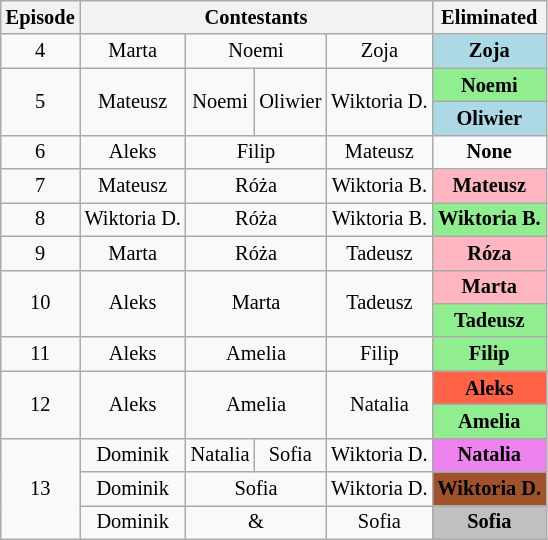<table class="wikitable" border="2" style="text-align:center; font-size:85%;">
<tr>
<th>Episode</th>
<th colspan="4">Contestants</th>
<th>Eliminated</th>
</tr>
<tr>
<td>4</td>
<td>Marta</td>
<td colspan="2">Noemi</td>
<td>Zoja</td>
<td style="background:lightblue;"><strong>Zoja</strong></td>
</tr>
<tr>
<td rowspan="2">5</td>
<td rowspan="2">Mateusz</td>
<td rowspan="2">Noemi</td>
<td rowspan="2">Oliwier</td>
<td rowspan="2">Wiktoria D.</td>
<td style="background:lightgreen;"><strong> Noemi</strong></td>
</tr>
<tr>
<td style="background:lightblue;"><strong>Oliwier</strong></td>
</tr>
<tr>
<td>6</td>
<td>Aleks</td>
<td colspan="2">Filip</td>
<td>Mateusz</td>
<td><strong>None</strong></td>
</tr>
<tr>
<td>7</td>
<td>Mateusz</td>
<td colspan="2">Róża</td>
<td>Wiktoria B.</td>
<td style="background:lightpink;"><strong>Mateusz</strong></td>
</tr>
<tr>
<td>8</td>
<td>Wiktoria D.</td>
<td colspan="2">Róża</td>
<td>Wiktoria B.</td>
<td style="background:lightgreen;"><strong> Wiktoria B.</strong></td>
</tr>
<tr>
<td>9</td>
<td>Marta</td>
<td colspan="2">Róża</td>
<td>Tadeusz</td>
<td style="background:lightpink;"><strong>Róza</strong></td>
</tr>
<tr>
<td rowspan="2">10</td>
<td rowspan="2">Aleks</td>
<td colspan="2" rowspan="2">Marta</td>
<td rowspan="2">Tadeusz</td>
<td style="background:lightpink;"><strong> Marta</strong></td>
</tr>
<tr>
<td style="background:lightgreen;"><strong>Tadeusz</strong></td>
</tr>
<tr>
<td>11</td>
<td>Aleks</td>
<td colspan="2">Amelia</td>
<td>Filip</td>
<td style="background:lightgreen;"><strong>Filip</strong></td>
</tr>
<tr>
<td rowspan="2">12</td>
<td rowspan="2">Aleks</td>
<td colspan="2" rowspan="2">Amelia</td>
<td rowspan="2">Natalia</td>
<td style="background:tomato;"><strong> Aleks</strong></td>
</tr>
<tr>
<td style="background:lightgreen;"><strong>Amelia</strong></td>
</tr>
<tr>
<td rowspan="3">13</td>
<td>Dominik</td>
<td>Natalia</td>
<td>Sofia</td>
<td>Wiktoria D.</td>
<td style="background:violet;"><strong>Natalia</strong></td>
</tr>
<tr>
<td>Dominik</td>
<td colspan="2">Sofia</td>
<td>Wiktoria D.</td>
<td style="background:sienna;"><strong>Wiktoria D.</strong></td>
</tr>
<tr>
<td>Dominik</td>
<td colspan="2">&</td>
<td>Sofia</td>
<td style="background:silver;"><strong>Sofia</strong></td>
</tr>
</table>
